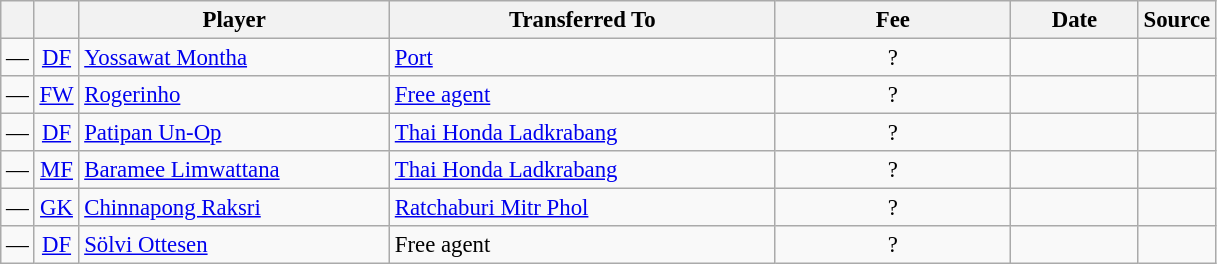<table class="wikitable plainrowheaders sortable" style="font-size:95%">
<tr>
<th></th>
<th></th>
<th scope=col style="width:200px;"><strong>Player</strong></th>
<th scope=col style="width:250px;"><strong>Transferred To</strong></th>
<th scope=col style="width:150px;"><strong>Fee</strong></th>
<th scope=col style="width:78px;"><strong>Date</strong></th>
<th><strong>Source</strong></th>
</tr>
<tr>
<td align=center>—</td>
<td align=center><a href='#'>DF</a></td>
<td> <a href='#'>Yossawat Montha</a></td>
<td> <a href='#'>Port</a></td>
<td align=center>?</td>
<td align=center></td>
<td align=center></td>
</tr>
<tr>
<td align=center>—</td>
<td align=center><a href='#'>FW</a></td>
<td> <a href='#'>Rogerinho</a></td>
<td><a href='#'>Free agent</a></td>
<td align=center>?</td>
<td align=center></td>
<td align=center></td>
</tr>
<tr>
<td align=center>—</td>
<td align=center><a href='#'>DF</a></td>
<td> <a href='#'>Patipan Un-Op</a></td>
<td> <a href='#'>Thai Honda Ladkrabang</a></td>
<td align=center>?</td>
<td align=center></td>
<td align=center></td>
</tr>
<tr>
<td align=center>—</td>
<td align=center><a href='#'>MF</a></td>
<td> <a href='#'>Baramee Limwattana</a></td>
<td> <a href='#'>Thai Honda Ladkrabang</a></td>
<td align=center>?</td>
<td align=center></td>
<td align=center></td>
</tr>
<tr>
<td align=center>—</td>
<td align=center><a href='#'>GK</a></td>
<td> <a href='#'>Chinnapong Raksri</a></td>
<td> <a href='#'>Ratchaburi Mitr Phol</a></td>
<td align=center>?</td>
<td align=center></td>
<td align=center></td>
</tr>
<tr>
<td align=center>—</td>
<td align=center><a href='#'>DF</a></td>
<td> <a href='#'>Sölvi Ottesen</a></td>
<td>Free agent</td>
<td align=center>?</td>
<td align=center></td>
<td align=center></td>
</tr>
</table>
